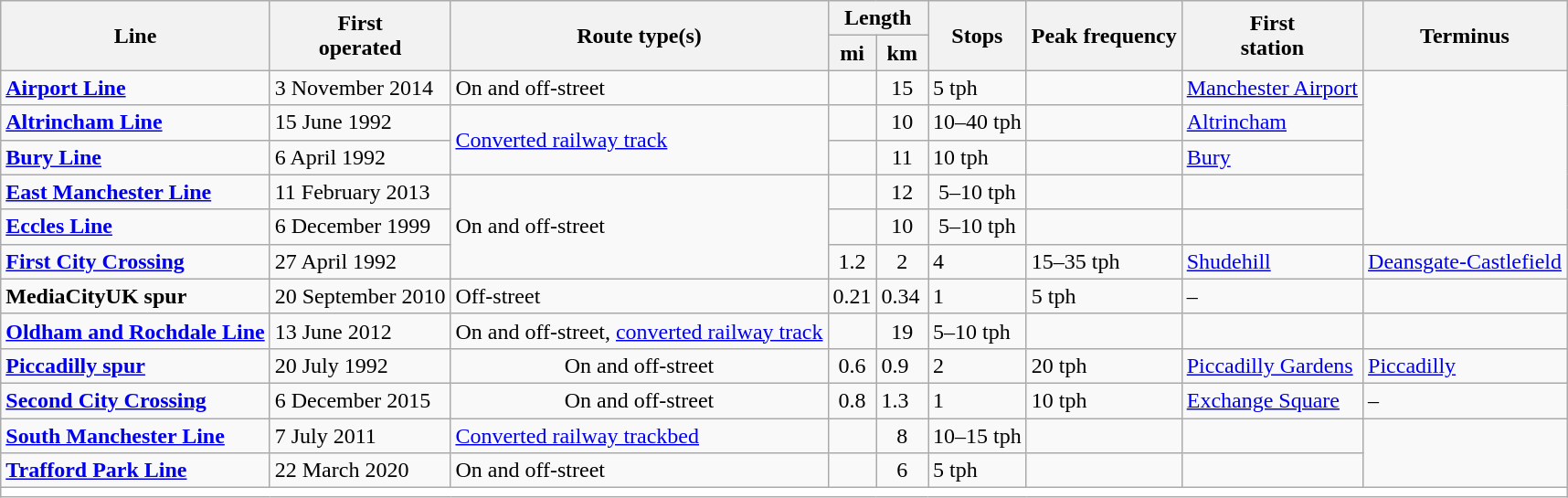<table class="sortable wikitable">
<tr>
<th rowspan="2">Line</th>
<th rowspan="2">First<br>operated</th>
<th rowspan="2">Route type(s)</th>
<th colspan="2">Length</th>
<th rowspan="2">Stops</th>
<th rowspan="2">Peak frequency</th>
<th rowspan="2">First<br>station</th>
<th rowspan="2">Terminus</th>
</tr>
<tr>
<th> mi </th>
<th> km </th>
</tr>
<tr>
<td style="text-align:left;"><strong><a href='#'>Airport Line</a></strong></td>
<td>3 November 2014</td>
<td>On and off-street</td>
<td></td>
<td style="text-align:center;">15</td>
<td>5 tph</td>
<td></td>
<td><a href='#'>Manchester Airport</a></td>
</tr>
<tr>
<td style="text-align:left;"><strong><a href='#'>Altrincham Line</a></strong></td>
<td>15 June 1992</td>
<td rowspan="2"><a href='#'>Converted railway track</a></td>
<td></td>
<td style="text-align:center;">10</td>
<td>10–40 tph</td>
<td></td>
<td><a href='#'>Altrincham</a></td>
</tr>
<tr>
<td style="text-align:left;"><strong><a href='#'>Bury Line</a></strong></td>
<td>6 April 1992</td>
<td></td>
<td style="text-align:center;">11</td>
<td>10 tph</td>
<td></td>
<td><a href='#'>Bury</a></td>
</tr>
<tr>
<td style="text-align:left;"><strong><a href='#'>East Manchester Line</a></strong></td>
<td>11 February 2013</td>
<td rowspan="3">On and off-street</td>
<td></td>
<td style="text-align:center;">12</td>
<td style="text-align:center;">5–10 tph</td>
<td></td>
<td></td>
</tr>
<tr>
<td style="text-align:left;"><strong><a href='#'>Eccles Line</a></strong></td>
<td>6 December 1999</td>
<td></td>
<td style="text-align:center;" data-sort-value="7003970000000000000">10</td>
<td style="text-align:center;">5–10 tph</td>
<td></td>
<td></td>
</tr>
<tr>
<td style="text-align:left;"><strong><a href='#'>First City Crossing</a></strong></td>
<td>27 April 1992</td>
<td style="text-align:center;" data-sort-value="7003640000000000000">1.2</td>
<td style="text-align:center;">2</td>
<td>4</td>
<td>15–35 tph</td>
<td><a href='#'>Shudehill</a></td>
<td><a href='#'>Deansgate-Castlefield</a></td>
</tr>
<tr>
<td style="text-align:left;"><strong>MediaCityUK spur</strong></td>
<td>20 September 2010</td>
<td>Off-street</td>
<td style="text-align:center;">0.21</td>
<td>0.34</td>
<td>1</td>
<td>5 tph</td>
<td>–</td>
<td></td>
</tr>
<tr>
<td style="text-align:left;"><strong><a href='#'>Oldham and Rochdale Line</a></strong></td>
<td>13 June 2012</td>
<td>On and off-street, <a href='#'>converted railway track</a></td>
<td></td>
<td style="text-align:center;">19</td>
<td>5–10 tph</td>
<td></td>
<td></td>
</tr>
<tr>
<td style="text-align:left;"><strong><a href='#'>Piccadilly spur</a></strong></td>
<td>20 July 1992</td>
<td style="text-align:center;" data-sort-value="7003640000000000000">On and off-street</td>
<td style="text-align:center;">0.6</td>
<td>0.9</td>
<td>2</td>
<td>20 tph</td>
<td><a href='#'>Piccadilly Gardens</a></td>
<td><a href='#'>Piccadilly</a></td>
</tr>
<tr>
<td style="text-align:left;"><strong><a href='#'>Second City Crossing</a></strong></td>
<td>6 December 2015</td>
<td style="text-align:center;" data-sort-value="7003640000000000000">On and off-street</td>
<td style="text-align:center;">0.8</td>
<td>1.3</td>
<td>1</td>
<td>10 tph</td>
<td><a href='#'>Exchange Square</a></td>
<td>–</td>
</tr>
<tr>
<td style="text-align:left;"><strong><a href='#'>South Manchester Line</a></strong></td>
<td>7 July 2011</td>
<td><a href='#'>Converted railway trackbed</a></td>
<td></td>
<td style="text-align:center;">8</td>
<td>10–15 tph</td>
<td></td>
<td></td>
</tr>
<tr>
<td style="text-align:left;"><strong><a href='#'>Trafford Park Line</a></strong></td>
<td>22 March 2020</td>
<td>On and off-street</td>
<td></td>
<td style="text-align:center;">6</td>
<td>5 tph</td>
<td></td>
<td></td>
</tr>
<tr>
<th colspan="9" style="font-weight: normal; font-size: 90%; background:#fff; text-align:left;"></th>
</tr>
</table>
